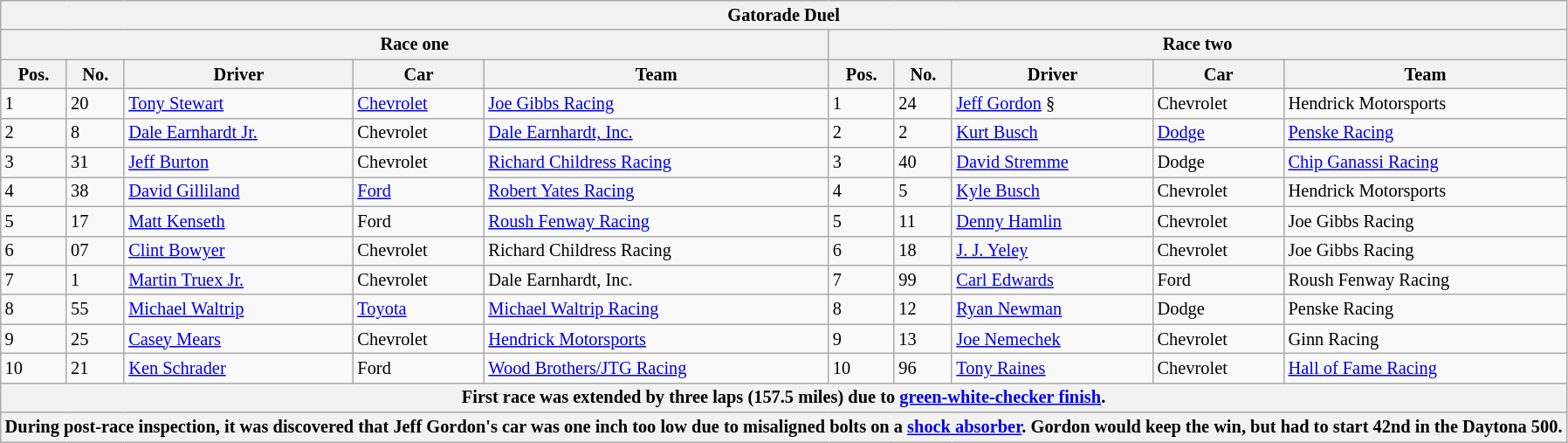<table class="wikitable" style="font-size:85%">
<tr>
<th colspan=10>Gatorade Duel</th>
</tr>
<tr>
<th colspan=5>Race one</th>
<th colspan=5>Race two</th>
</tr>
<tr>
<th>Pos.</th>
<th>No.</th>
<th>Driver</th>
<th>Car</th>
<th>Team</th>
<th>Pos.</th>
<th>No.</th>
<th>Driver</th>
<th>Car</th>
<th>Team</th>
</tr>
<tr>
<td>1</td>
<td>20</td>
<td><a href='#'>Tony Stewart</a></td>
<td><a href='#'>Chevrolet</a></td>
<td><a href='#'>Joe Gibbs Racing</a></td>
<td>1</td>
<td>24</td>
<td><a href='#'>Jeff Gordon</a> §</td>
<td>Chevrolet</td>
<td>Hendrick Motorsports</td>
</tr>
<tr>
<td>2</td>
<td>8</td>
<td><a href='#'>Dale Earnhardt Jr.</a></td>
<td>Chevrolet</td>
<td><a href='#'>Dale Earnhardt, Inc.</a></td>
<td>2</td>
<td>2</td>
<td><a href='#'>Kurt Busch</a></td>
<td><a href='#'>Dodge</a></td>
<td><a href='#'>Penske Racing</a></td>
</tr>
<tr>
<td>3</td>
<td>31</td>
<td><a href='#'>Jeff Burton</a></td>
<td>Chevrolet</td>
<td><a href='#'>Richard Childress Racing</a></td>
<td>3</td>
<td>40</td>
<td><a href='#'>David Stremme</a></td>
<td>Dodge</td>
<td><a href='#'>Chip Ganassi Racing</a></td>
</tr>
<tr>
<td>4</td>
<td>38</td>
<td><a href='#'>David Gilliland</a></td>
<td><a href='#'>Ford</a></td>
<td><a href='#'>Robert Yates Racing</a></td>
<td>4</td>
<td>5</td>
<td><a href='#'>Kyle Busch</a></td>
<td>Chevrolet</td>
<td>Hendrick Motorsports</td>
</tr>
<tr>
<td>5</td>
<td>17</td>
<td><a href='#'>Matt Kenseth</a></td>
<td>Ford</td>
<td><a href='#'>Roush Fenway Racing</a></td>
<td>5</td>
<td>11</td>
<td><a href='#'>Denny Hamlin</a></td>
<td>Chevrolet</td>
<td>Joe Gibbs Racing</td>
</tr>
<tr>
<td>6</td>
<td>07</td>
<td><a href='#'>Clint Bowyer</a></td>
<td>Chevrolet</td>
<td>Richard Childress Racing</td>
<td>6</td>
<td>18</td>
<td><a href='#'>J. J. Yeley</a></td>
<td>Chevrolet</td>
<td>Joe Gibbs Racing</td>
</tr>
<tr>
<td>7</td>
<td>1</td>
<td><a href='#'>Martin Truex Jr.</a></td>
<td>Chevrolet</td>
<td>Dale Earnhardt, Inc.</td>
<td>7</td>
<td>99</td>
<td><a href='#'>Carl Edwards</a></td>
<td>Ford</td>
<td>Roush Fenway Racing</td>
</tr>
<tr>
<td>8</td>
<td>55</td>
<td><a href='#'>Michael Waltrip</a></td>
<td><a href='#'>Toyota</a></td>
<td><a href='#'>Michael Waltrip Racing</a></td>
<td>8</td>
<td>12</td>
<td><a href='#'>Ryan Newman</a></td>
<td>Dodge</td>
<td>Penske Racing</td>
</tr>
<tr>
<td>9</td>
<td>25</td>
<td><a href='#'>Casey Mears</a></td>
<td>Chevrolet</td>
<td><a href='#'>Hendrick Motorsports</a></td>
<td>9</td>
<td>13</td>
<td><a href='#'>Joe Nemechek</a></td>
<td>Chevrolet</td>
<td>Ginn Racing</td>
</tr>
<tr>
<td>10</td>
<td>21</td>
<td><a href='#'>Ken Schrader</a></td>
<td>Ford</td>
<td><a href='#'>Wood Brothers/JTG Racing</a></td>
<td>10</td>
<td>96</td>
<td><a href='#'>Tony Raines</a></td>
<td>Chevrolet</td>
<td><a href='#'>Hall of Fame Racing</a></td>
</tr>
<tr>
<th colspan=10>First race was extended by three laps (157.5 miles) due to <a href='#'>green-white-checker finish</a>.</th>
</tr>
<tr>
<th colspan=10>During post-race inspection, it was discovered that Jeff Gordon's car was one inch too low due to misaligned bolts on a <a href='#'>shock absorber</a>.  Gordon would keep the win, but had to start 42nd in the Daytona 500.</th>
</tr>
</table>
